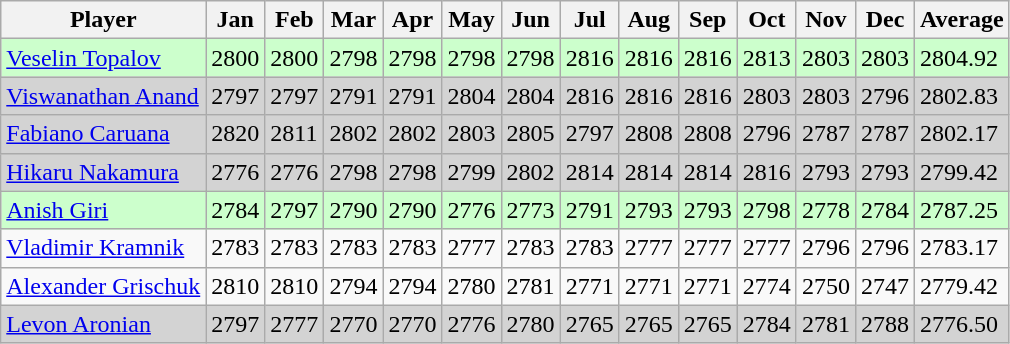<table class="wikitable sortable" style="text-align: left;">
<tr>
<th>Player</th>
<th>Jan</th>
<th>Feb</th>
<th>Mar</th>
<th>Apr</th>
<th>May</th>
<th>Jun</th>
<th>Jul</th>
<th>Aug</th>
<th>Sep</th>
<th>Oct</th>
<th>Nov</th>
<th>Dec</th>
<th>Average</th>
</tr>
<tr style="background:#ccffcc;">
<td> <a href='#'>Veselin Topalov</a></td>
<td>2800</td>
<td>2800</td>
<td>2798</td>
<td>2798</td>
<td>2798</td>
<td>2798</td>
<td>2816</td>
<td>2816</td>
<td>2816</td>
<td>2813</td>
<td>2803</td>
<td>2803</td>
<td>2804.92</td>
</tr>
<tr style="background:lightgrey;">
<td> <a href='#'>Viswanathan Anand</a></td>
<td>2797</td>
<td>2797</td>
<td>2791</td>
<td>2791</td>
<td>2804</td>
<td>2804</td>
<td>2816</td>
<td>2816</td>
<td>2816</td>
<td>2803</td>
<td>2803</td>
<td>2796</td>
<td>2802.83</td>
</tr>
<tr style="background:lightgrey;">
<td> <a href='#'>Fabiano Caruana</a></td>
<td>2820</td>
<td>2811</td>
<td>2802</td>
<td>2802</td>
<td>2803</td>
<td>2805</td>
<td>2797</td>
<td>2808</td>
<td>2808</td>
<td>2796</td>
<td>2787</td>
<td>2787</td>
<td>2802.17</td>
</tr>
<tr style="background:lightgrey;">
<td> <a href='#'>Hikaru Nakamura</a></td>
<td>2776</td>
<td>2776</td>
<td>2798</td>
<td>2798</td>
<td>2799</td>
<td>2802</td>
<td>2814</td>
<td>2814</td>
<td>2814</td>
<td>2816</td>
<td>2793</td>
<td>2793</td>
<td>2799.42</td>
</tr>
<tr style="background:#ccffcc;">
<td> <a href='#'>Anish Giri</a></td>
<td>2784</td>
<td>2797</td>
<td>2790</td>
<td>2790</td>
<td>2776</td>
<td>2773</td>
<td>2791</td>
<td>2793</td>
<td>2793</td>
<td>2798</td>
<td>2778</td>
<td>2784</td>
<td>2787.25</td>
</tr>
<tr>
<td> <a href='#'>Vladimir Kramnik</a></td>
<td>2783</td>
<td>2783</td>
<td>2783</td>
<td>2783</td>
<td>2777</td>
<td>2783</td>
<td>2783</td>
<td>2777</td>
<td>2777</td>
<td>2777</td>
<td>2796</td>
<td>2796</td>
<td>2783.17</td>
</tr>
<tr>
<td> <a href='#'>Alexander Grischuk</a></td>
<td>2810</td>
<td>2810</td>
<td>2794</td>
<td>2794</td>
<td>2780</td>
<td>2781</td>
<td>2771</td>
<td>2771</td>
<td>2771</td>
<td>2774</td>
<td>2750</td>
<td>2747</td>
<td>2779.42</td>
</tr>
<tr style="background:lightgrey;">
<td> <a href='#'>Levon Aronian</a></td>
<td>2797</td>
<td>2777</td>
<td>2770</td>
<td>2770</td>
<td>2776</td>
<td>2780</td>
<td>2765</td>
<td>2765</td>
<td>2765</td>
<td>2784</td>
<td>2781</td>
<td>2788</td>
<td>2776.50</td>
</tr>
</table>
